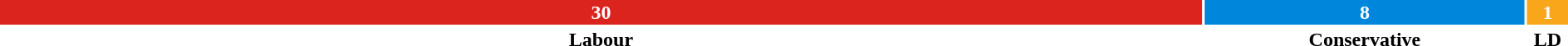<table style="width:100%; text-align:center;">
<tr style="color:white;">
<td style="background:#dc241f; width:76.9%;"><strong>30</strong></td>
<td style="background:#0087dc; width:20.5%;"><strong>8</strong></td>
<td style="background:#FAA61A; width:2.6%;"><strong>1</strong></td>
</tr>
<tr>
<td><span><strong>Labour</strong></span></td>
<td><span><strong>Conservative</strong></span></td>
<td><span><strong>LD</strong></span></td>
</tr>
</table>
